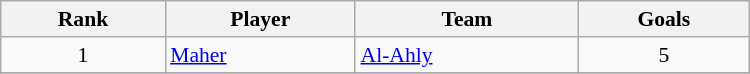<table class="wikitable" style="text-align:center; font-size:90%" width=500>
<tr>
<th>Rank</th>
<th>Player</th>
<th>Team</th>
<th>Goals</th>
</tr>
<tr>
<td rowspan=1>1</td>
<td align=left> <a href='#'>Maher</a></td>
<td align=left> <a href='#'>Al-Ahly</a></td>
<td>5</td>
</tr>
<tr>
</tr>
</table>
